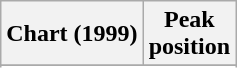<table class="wikitable sortable plainrowheaders">
<tr>
<th>Chart (1999)</th>
<th>Peak<br>position</th>
</tr>
<tr>
</tr>
<tr>
</tr>
</table>
